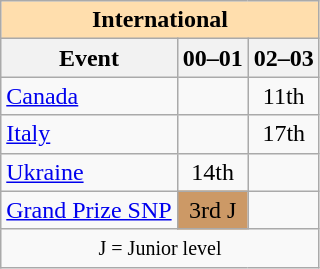<table class="wikitable" style="text-align:center">
<tr>
<th style="background-color: #ffdead; " colspan=3 align=center>International</th>
</tr>
<tr>
<th>Event</th>
<th>00–01</th>
<th>02–03</th>
</tr>
<tr>
<td align=left> <a href='#'>Canada</a></td>
<td></td>
<td>11th</td>
</tr>
<tr>
<td align=left> <a href='#'>Italy</a></td>
<td></td>
<td>17th</td>
</tr>
<tr>
<td align=left> <a href='#'>Ukraine</a></td>
<td>14th</td>
<td></td>
</tr>
<tr>
<td align=left><a href='#'>Grand Prize SNP</a></td>
<td bgcolor=cc9966>3rd J</td>
<td></td>
</tr>
<tr>
<td colspan=3 align=center><small> J = Junior level </small></td>
</tr>
</table>
